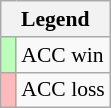<table class="wikitable" style="font-size:90%">
<tr>
<th colspan="2">Legend</th>
</tr>
<tr>
<td style="background:#bfb;"> </td>
<td>ACC win</td>
</tr>
<tr>
<td style="background:#fbb;"> </td>
<td>ACC loss</td>
</tr>
</table>
